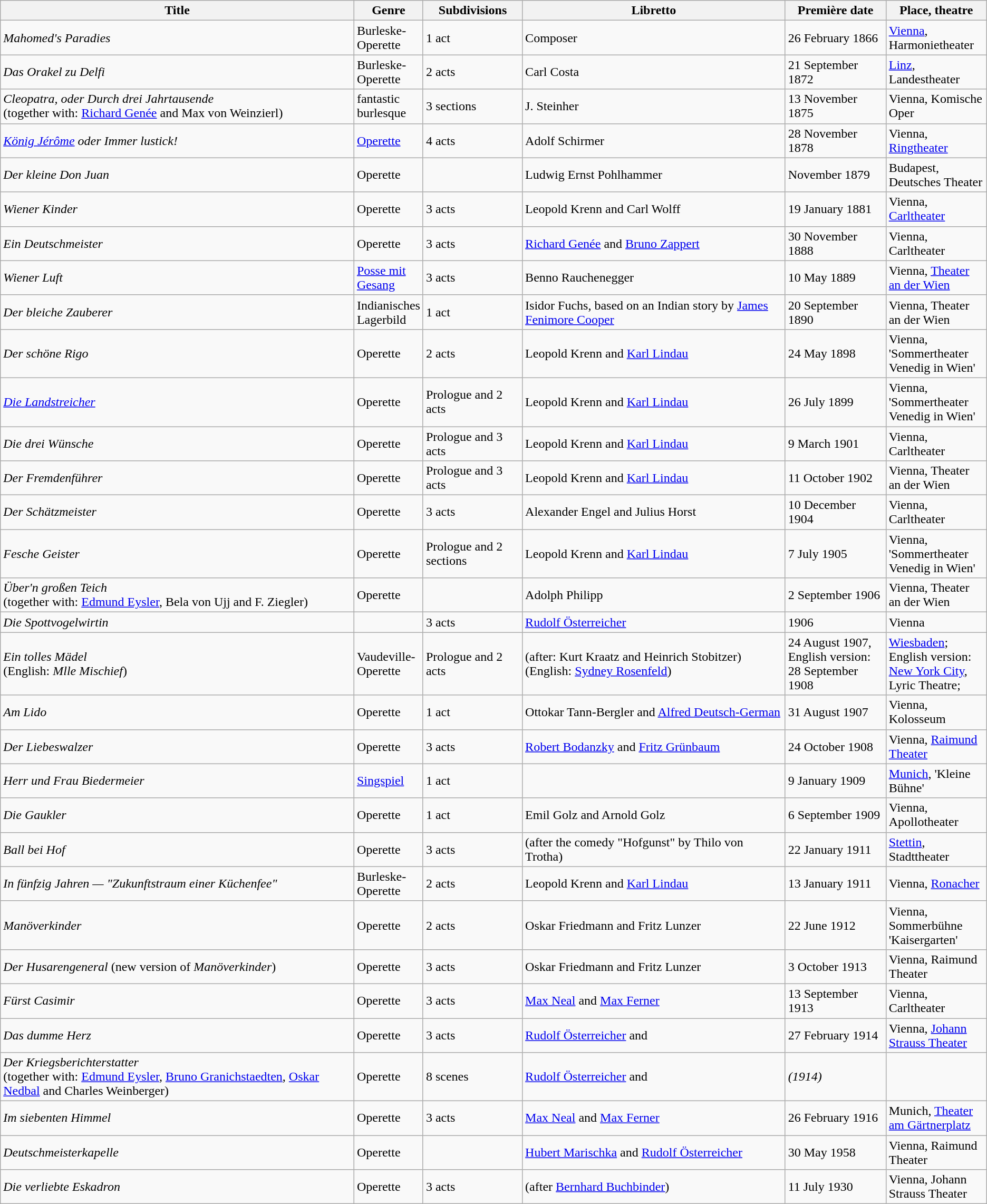<table class="wikitable sortable">
<tr>
<th>Title</th>
<th width="70px">Genre</th>
<th>Sub­divisions</th>
<th>Libretto</th>
<th width="120px">Première date</th>
<th width="120px">Place, theatre</th>
</tr>
<tr>
<td><em>Mahomed's Paradies</em></td>
<td>Burleske-Operette</td>
<td>1 act</td>
<td>Composer</td>
<td>26 February 1866</td>
<td><a href='#'>Vienna</a>, Harmonietheater</td>
</tr>
<tr>
<td><em>Das Orakel zu Delfi</em></td>
<td>Burleske-Operette</td>
<td>2 acts</td>
<td>Carl Costa</td>
<td>21 September 1872</td>
<td><a href='#'>Linz</a>, Landestheater</td>
</tr>
<tr>
<td><em>Cleopatra, oder Durch drei Jahrtausende</em><br>(together with: <a href='#'>Richard Genée</a> and Max von Weinzierl)</td>
<td>fantastic burlesque</td>
<td>3 sections</td>
<td>J. Steinher</td>
<td>13 November 1875</td>
<td>Vienna, Komische Oper</td>
</tr>
<tr>
<td><em><a href='#'>König Jérôme</a> oder Immer lustick!</em></td>
<td><a href='#'>Operette</a></td>
<td>4 acts</td>
<td>Adolf Schirmer</td>
<td>28 November 1878</td>
<td>Vienna, <a href='#'>Ringtheater</a></td>
</tr>
<tr>
<td><em>Der kleine Don Juan</em></td>
<td>Operette</td>
<td> </td>
<td>Ludwig Ernst Pohlhammer</td>
<td>November 1879</td>
<td>Budapest, Deutsches Theater</td>
</tr>
<tr>
<td><em>Wiener Kinder</em></td>
<td>Operette</td>
<td>3 acts</td>
<td>Leopold Krenn and Carl Wolff</td>
<td>19 January 1881</td>
<td>Vienna, <a href='#'>Carltheater</a></td>
</tr>
<tr>
<td><em>Ein Deutschmeister</em></td>
<td>Operette</td>
<td>3 acts</td>
<td><a href='#'>Richard Genée</a> and <a href='#'>Bruno Zappert</a></td>
<td>30 November 1888</td>
<td>Vienna, Carltheater</td>
</tr>
<tr>
<td><em>Wiener Luft</em></td>
<td><a href='#'>Posse mit Gesang</a></td>
<td>3 acts</td>
<td>Benno Rauchenegger</td>
<td>10 May 1889</td>
<td>Vienna, <a href='#'>Theater an der Wien</a></td>
</tr>
<tr>
<td><em>Der bleiche Zauberer</em></td>
<td>Indianisches Lagerbild</td>
<td>1 act</td>
<td>Isidor Fuchs, based on an Indian story by <a href='#'>James Fenimore Cooper</a></td>
<td>20 September 1890</td>
<td>Vienna, Theater an der Wien</td>
</tr>
<tr>
<td><em>Der schöne Rigo</em></td>
<td>Operette</td>
<td>2 acts</td>
<td>Leopold Krenn and <a href='#'>Karl Lindau</a></td>
<td>24 May 1898</td>
<td>Vienna, 'Sommertheater Venedig in Wien'</td>
</tr>
<tr>
<td><em><a href='#'>Die Landstreicher</a></em></td>
<td>Operette</td>
<td>Prologue and 2 acts</td>
<td>Leopold Krenn and <a href='#'>Karl Lindau</a></td>
<td>26 July 1899</td>
<td>Vienna, 'Sommertheater Venedig in Wien'</td>
</tr>
<tr>
<td><em>Die drei Wünsche</em></td>
<td>Operette</td>
<td>Prologue and 3 acts</td>
<td>Leopold Krenn and <a href='#'>Karl Lindau</a></td>
<td>9 March 1901</td>
<td>Vienna, Carltheater</td>
</tr>
<tr>
<td><em>Der Fremdenführer</em></td>
<td>Operette</td>
<td>Prologue and 3 acts</td>
<td>Leopold Krenn and <a href='#'>Karl Lindau</a></td>
<td>11 October 1902</td>
<td>Vienna, Theater an der Wien</td>
</tr>
<tr>
<td><em>Der Schätzmeister</em></td>
<td>Operette</td>
<td>3 acts</td>
<td>Alexander Engel and Julius Horst</td>
<td>10 December 1904</td>
<td>Vienna, Carltheater</td>
</tr>
<tr>
<td><em>Fesche Geister</em></td>
<td>Operette</td>
<td>Prologue and 2 sections</td>
<td>Leopold Krenn and <a href='#'>Karl Lindau</a></td>
<td>7 July 1905</td>
<td>Vienna, 'Sommertheater Venedig in Wien'</td>
</tr>
<tr>
<td><em>Über'n großen Teich</em><br>(together with: <a href='#'>Edmund Eysler</a>, Bela von Ujj and F. Ziegler)</td>
<td>Operette</td>
<td> </td>
<td>Adolph Philipp</td>
<td>2 September 1906</td>
<td>Vienna, Theater an der Wien</td>
</tr>
<tr>
<td><em>Die Spottvogelwirtin</em></td>
<td></td>
<td>3 acts</td>
<td> <a href='#'>Rudolf Österreicher</a></td>
<td>1906</td>
<td>Vienna</td>
</tr>
<tr>
<td><em>Ein tolles Mädel</em><br>(English: <em>Mlle Mischief</em>)</td>
<td>Vaudeville-Operette</td>
<td>Prologue and 2 acts</td>
<td> (after: Kurt Kraatz and Heinrich Stobitzer) (English: <a href='#'>Sydney Rosenfeld</a>)</td>
<td>24 August 1907, English version: 28 September 1908</td>
<td><a href='#'>Wiesbaden</a>; English version: <a href='#'>New York City</a>, Lyric Theatre;</td>
</tr>
<tr>
<td><em>Am Lido</em></td>
<td>Operette</td>
<td>1 act</td>
<td>Ottokar Tann-Bergler and <a href='#'>Alfred Deutsch-German</a></td>
<td>31 August 1907</td>
<td>Vienna, Kolosseum</td>
</tr>
<tr>
<td><em>Der Liebeswalzer</em></td>
<td>Operette</td>
<td>3 acts</td>
<td><a href='#'>Robert Bodanzky</a> and <a href='#'>Fritz Grünbaum</a></td>
<td>24 October 1908</td>
<td>Vienna, <a href='#'>Raimund Theater</a></td>
</tr>
<tr>
<td><em>Herr und Frau Biedermeier</em></td>
<td><a href='#'>Singspiel</a></td>
<td>1 act</td>
<td></td>
<td>9 January 1909</td>
<td><a href='#'>Munich</a>, 'Kleine Bühne'</td>
</tr>
<tr>
<td><em>Die Gaukler</em></td>
<td>Operette</td>
<td>1 act</td>
<td>Emil Golz and Arnold Golz</td>
<td>6 September 1909</td>
<td>Vienna,  Apollotheater</td>
</tr>
<tr>
<td><em>Ball bei Hof</em></td>
<td>Operette</td>
<td>3 acts</td>
<td> (after the comedy "Hofgunst" by Thilo von Trotha)</td>
<td>22 January 1911</td>
<td><a href='#'>Stettin</a>, Stadttheater</td>
</tr>
<tr>
<td><em>In fünfzig Jahren — "Zukunftstraum einer Küchenfee"</em></td>
<td>Burleske-Operette</td>
<td>2 acts</td>
<td>Leopold Krenn and <a href='#'>Karl Lindau</a></td>
<td>13 January 1911</td>
<td>Vienna, <a href='#'>Ronacher</a></td>
</tr>
<tr>
<td><em>Manöverkinder</em></td>
<td>Operette</td>
<td>2 acts</td>
<td>Oskar Friedmann and Fritz Lunzer</td>
<td>22 June 1912</td>
<td>Vienna, Sommerbühne 'Kaisergarten'</td>
</tr>
<tr>
<td><em>Der Husarengeneral</em> (new version of <em>Manöverkinder</em>)</td>
<td>Operette</td>
<td>3 acts</td>
<td>Oskar Friedmann and Fritz Lunzer</td>
<td>3 October 1913</td>
<td>Vienna, Raimund Theater</td>
</tr>
<tr>
<td><em>Fürst Casimir</em></td>
<td>Operette</td>
<td>3 acts</td>
<td><a href='#'>Max Neal</a> and <a href='#'>Max Ferner</a></td>
<td>13 September 1913</td>
<td>Vienna, Carltheater</td>
</tr>
<tr>
<td><em>Das dumme Herz</em></td>
<td>Operette</td>
<td>3 acts</td>
<td><a href='#'>Rudolf Österreicher</a> and </td>
<td>27 February 1914</td>
<td>Vienna, <a href='#'>Johann Strauss Theater</a></td>
</tr>
<tr>
<td><em>Der Kriegsberichterstatter</em><br>(together with: <a href='#'>Edmund Eysler</a>, <a href='#'>Bruno Granichstaedten</a>, <a href='#'>Oskar Nedbal</a> and Charles Weinberger)</td>
<td>Operette</td>
<td>8 scenes</td>
<td><a href='#'>Rudolf Österreicher</a> and </td>
<td><em>(1914)</em></td>
<td> </td>
</tr>
<tr>
<td><em>Im siebenten Himmel</em></td>
<td>Operette</td>
<td>3 acts</td>
<td><a href='#'>Max Neal</a> and <a href='#'>Max Ferner</a></td>
<td>26 February 1916</td>
<td>Munich, <a href='#'>Theater am Gärtnerplatz</a></td>
</tr>
<tr>
<td><em>Deutschmeisterkapelle</em></td>
<td>Operette</td>
<td> </td>
<td><a href='#'>Hubert Marischka</a> and <a href='#'>Rudolf Österreicher</a></td>
<td>30 May 1958</td>
<td>Vienna, Raimund Theater</td>
</tr>
<tr>
<td><em>Die verliebte Eskadron</em></td>
<td>Operette</td>
<td>3 acts</td>
<td> (after <a href='#'>Bernhard Buchbinder</a>)</td>
<td>11 July 1930</td>
<td>Vienna, Johann Strauss Theater</td>
</tr>
</table>
